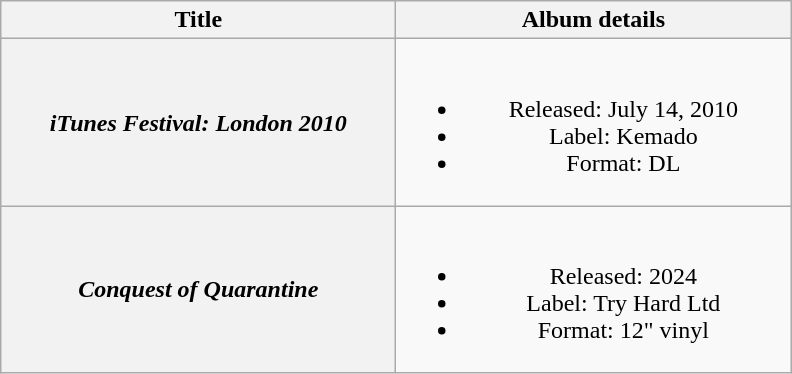<table class="wikitable plainrowheaders" style="text-align:center;">
<tr>
<th scope="col" style="width:16em;">Title</th>
<th scope="col" style="width:16em;">Album details</th>
</tr>
<tr>
<th scope="row"><em>iTunes Festival: London 2010</em></th>
<td><br><ul><li>Released: July 14, 2010</li><li>Label: Kemado</li><li>Format: DL</li></ul></td>
</tr>
<tr>
<th scope="row"><em>Conquest of Quarantine</em></th>
<td><br><ul><li>Released: 2024</li><li>Label: Try Hard Ltd</li><li>Format: 12" vinyl</li></ul></td>
</tr>
</table>
